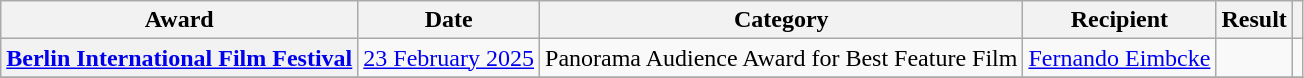<table class="wikitable sortable plainrowheaders">
<tr>
<th>Award</th>
<th>Date</th>
<th>Category</th>
<th>Recipient</th>
<th>Result</th>
<th></th>
</tr>
<tr>
<th scope="row"><a href='#'>Berlin International Film Festival</a></th>
<td><a href='#'>23 February 2025</a></td>
<td>Panorama Audience Award for Best Feature Film</td>
<td><a href='#'>Fernando Eimbcke</a></td>
<td></td>
<td align="center" rowspan="1"></td>
</tr>
<tr>
</tr>
</table>
